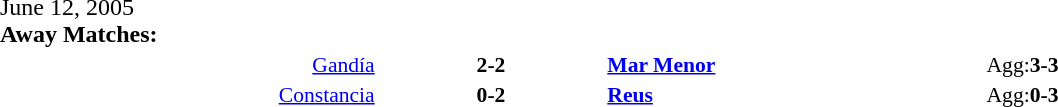<table width=100% cellspacing=1>
<tr>
<th width=20%></th>
<th width=12%></th>
<th width=20%></th>
<th></th>
</tr>
<tr>
<td>June 12, 2005<br><strong>Away Matches:</strong></td>
</tr>
<tr style=font-size:90%>
<td align=right><a href='#'>Gandía</a></td>
<td align=center><strong>2-2</strong></td>
<td><strong><a href='#'>Mar Menor</a></strong></td>
<td>Agg:<strong>3-3</strong></td>
</tr>
<tr style=font-size:90%>
<td align=right><a href='#'>Constancia</a></td>
<td align=center><strong>0-2</strong></td>
<td><strong><a href='#'>Reus</a></strong></td>
<td>Agg:<strong>0-3</strong></td>
</tr>
</table>
